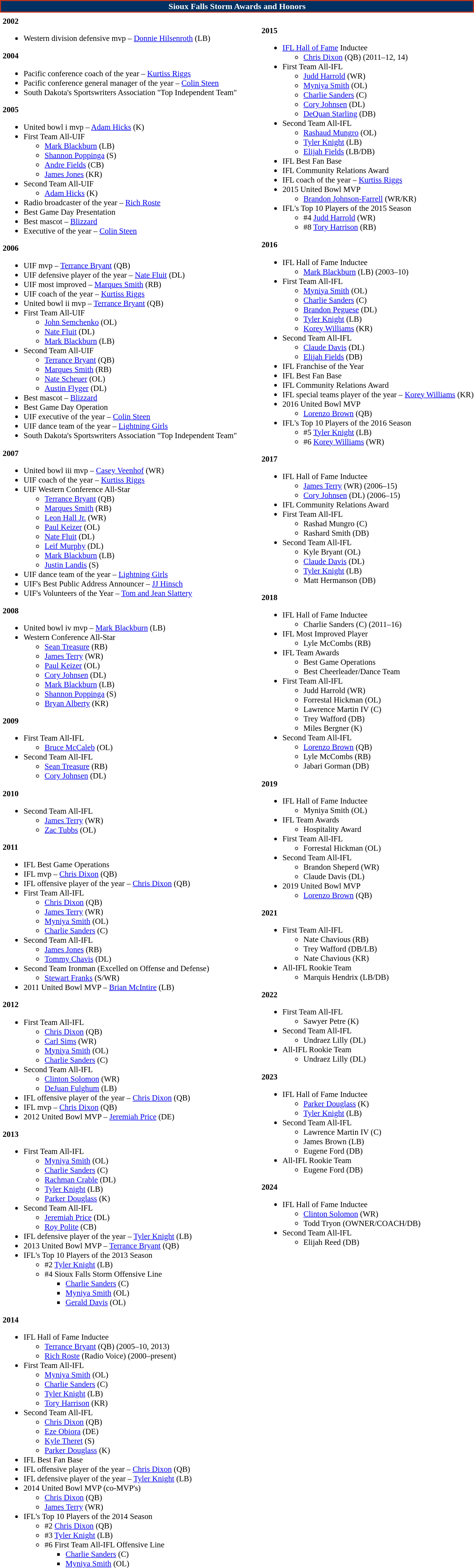<table class="toccolours" style="text-align: left;">
<tr>
<th colspan="7" style="background:#003162; border:2px solid #BF311B; color:white; text-align:center;"><strong>Sioux Falls Storm Awards and Honors</strong></th>
</tr>
<tr>
<td colspan="7" style="text-align:right;"></td>
</tr>
<tr>
<td valign="top"></td>
<td style="font-size:95%; vertical-align:top;"><strong>2002</strong><br><ul><li>Western division defensive mvp – <a href='#'>Donnie Hilsenroth</a> (LB)</li></ul><strong>2004</strong><ul><li>Pacific conference coach of the year – <a href='#'>Kurtiss Riggs</a></li><li>Pacific conference general manager of the year – <a href='#'>Colin Steen</a></li><li>South Dakota's Sportswriters Association "Top Independent Team"</li></ul><strong>2005</strong><ul><li>United bowl i mvp – <a href='#'>Adam Hicks</a> (K)</li><li>First Team All-UIF<ul><li><a href='#'>Mark Blackburn</a> (LB)</li><li><a href='#'>Shannon Poppinga</a> (S)</li><li><a href='#'>Andre Fields</a> (CB)</li><li><a href='#'>James Jones</a> (KR)</li></ul></li><li>Second Team All-UIF<ul><li><a href='#'>Adam Hicks</a> (K)</li></ul></li><li>Radio broadcaster of the year – <a href='#'>Rich Roste</a></li><li>Best Game Day Presentation</li><li>Best mascot – <a href='#'>Blizzard</a></li><li>Executive of the year – <a href='#'>Colin Steen</a></li></ul><strong>2006</strong><ul><li>UIF mvp – <a href='#'>Terrance Bryant</a> (QB)</li><li>UIF defensive player of the year – <a href='#'>Nate Fluit</a> (DL)</li><li>UIF most improved – <a href='#'>Marques Smith</a> (RB)</li><li>UIF coach of the year – <a href='#'>Kurtiss Riggs</a></li><li>United bowl ii mvp – <a href='#'>Terrance Bryant</a> (QB)</li><li>First Team All-UIF<ul><li><a href='#'>John Semchenko</a> (OL)</li><li><a href='#'>Nate Fluit</a> (DL)</li><li><a href='#'>Mark Blackburn</a> (LB)</li></ul></li><li>Second Team All-UIF<ul><li><a href='#'>Terrance Bryant</a> (QB)</li><li><a href='#'>Marques Smith</a> (RB)</li><li><a href='#'>Nate Scheuer</a> (OL)</li><li><a href='#'>Austin Flyger</a> (DL)</li></ul></li><li>Best mascot – <a href='#'>Blizzard</a></li><li>Best Game Day Operation</li><li>UIF executive of the year – <a href='#'>Colin Steen</a></li><li>UIF dance team of the year – <a href='#'>Lightning Girls</a></li><li>South Dakota's Sportswriters Association "Top Independent Team"</li></ul><strong>2007</strong><ul><li>United bowl iii mvp – <a href='#'>Casey Veenhof</a> (WR)</li><li>UIF coach of the year – <a href='#'>Kurtiss Riggs</a></li><li>UIF Western Conference All-Star<ul><li><a href='#'>Terrance Bryant</a> (QB)</li><li><a href='#'>Marques Smith</a> (RB)</li><li><a href='#'>Leon Hall Jr.</a> (WR)</li><li><a href='#'>Paul Keizer</a> (OL)</li><li><a href='#'>Nate Fluit</a> (DL)</li><li><a href='#'>Leif Murphy</a> (DL)</li><li><a href='#'>Mark Blackburn</a> (LB)</li><li><a href='#'>Justin Landis</a> (S)</li></ul></li><li>UIF dance team of the year – <a href='#'>Lightning Girls</a></li><li>UIF's Best Public Address Announcer – <a href='#'>JJ Hinsch</a></li><li>UIF's Volunteers of the Year – <a href='#'>Tom and Jean Slattery</a></li></ul><strong>2008</strong><ul><li>United bowl iv mvp – <a href='#'>Mark Blackburn</a> (LB)</li><li>Western Conference All-Star<ul><li><a href='#'>Sean Treasure</a> (RB)</li><li><a href='#'>James Terry</a> (WR)</li><li><a href='#'>Paul Keizer</a> (OL)</li><li><a href='#'>Cory Johnsen</a> (DL)</li><li><a href='#'>Mark Blackburn</a> (LB)</li><li><a href='#'>Shannon Poppinga</a> (S)</li><li><a href='#'>Bryan Alberty</a> (KR)</li></ul></li></ul><strong>2009</strong><ul><li>First Team All-IFL<ul><li><a href='#'>Bruce McCaleb</a> (OL)</li></ul></li><li>Second Team All-IFL<ul><li><a href='#'>Sean Treasure</a> (RB)</li><li><a href='#'>Cory Johnsen</a> (DL)</li></ul></li></ul><strong>2010</strong><ul><li>Second Team All-IFL<ul><li><a href='#'>James Terry</a> (WR)</li><li><a href='#'>Zac Tubbs</a> (OL)</li></ul></li></ul><strong>2011</strong><ul><li>IFL Best Game Operations</li><li>IFL mvp – <a href='#'>Chris Dixon</a> (QB)</li><li>IFL offensive player of the year – <a href='#'>Chris Dixon</a> (QB)</li><li>First Team All-IFL<ul><li><a href='#'>Chris Dixon</a> (QB)</li><li><a href='#'>James Terry</a> (WR)</li><li><a href='#'>Myniya Smith</a> (OL)</li><li><a href='#'>Charlie Sanders</a> (C)</li></ul></li><li>Second Team All-IFL<ul><li><a href='#'>James Jones</a> (RB)</li><li><a href='#'>Tommy Chavis</a> (DL)</li></ul></li><li>Second Team Ironman (Excelled on Offense and Defense)<ul><li><a href='#'>Stewart Franks</a> (S/WR)</li></ul></li><li>2011 United Bowl MVP – <a href='#'>Brian McIntire</a> (LB)</li></ul><strong>2012</strong><ul><li>First Team All-IFL<ul><li><a href='#'>Chris Dixon</a> (QB)</li><li><a href='#'>Carl Sims</a> (WR)</li><li><a href='#'>Myniya Smith</a> (OL)</li><li><a href='#'>Charlie Sanders</a> (C)</li></ul></li><li>Second Team All-IFL<ul><li><a href='#'>Clinton Solomon</a>  (WR)</li><li><a href='#'>DeJuan Fulghum</a> (LB)</li></ul></li><li>IFL offensive player of the year – <a href='#'>Chris Dixon</a> (QB)</li><li>IFL mvp – <a href='#'>Chris Dixon</a> (QB)</li><li>2012 United Bowl MVP – <a href='#'>Jeremiah Price</a> (DE)</li></ul><strong>2013</strong><ul><li>First Team All-IFL<ul><li><a href='#'>Myniya Smith</a> (OL)</li><li><a href='#'>Charlie Sanders</a> (C)</li><li><a href='#'>Rachman Crable</a> (DL)</li><li><a href='#'>Tyler Knight</a> (LB)</li><li><a href='#'>Parker Douglass</a> (K)</li></ul></li><li>Second Team All-IFL<ul><li><a href='#'>Jeremiah Price</a> (DL)</li><li><a href='#'>Roy Polite</a> (CB)</li></ul></li><li>IFL defensive player of the year – <a href='#'>Tyler Knight</a> (LB)</li><li>2013 United Bowl MVP – <a href='#'>Terrance Bryant</a> (QB)</li><li>IFL's Top 10 Players of the 2013 Season<ul><li>#2 <a href='#'>Tyler Knight</a> (LB)</li><li>#4 Sioux Falls Storm Offensive Line<ul><li><a href='#'>Charlie Sanders</a> (C)</li><li><a href='#'>Myniya Smith</a> (OL)</li><li><a href='#'>Gerald Davis</a> (OL)</li></ul></li></ul></li></ul><strong>2014</strong><ul><li>IFL Hall of Fame Inductee<ul><li><a href='#'>Terrance Bryant</a> (QB) (2005–10, 2013)</li><li><a href='#'>Rich Roste</a> (Radio Voice) (2000–present)</li></ul></li><li>First Team All-IFL<ul><li><a href='#'>Myniya Smith</a> (OL)</li><li><a href='#'>Charlie Sanders</a> (C)</li><li><a href='#'>Tyler Knight</a> (LB)</li><li><a href='#'>Tory Harrison</a> (KR)</li></ul></li><li>Second Team All-IFL<ul><li><a href='#'>Chris Dixon</a> (QB)</li><li><a href='#'>Eze Obiora</a> (DE)</li><li><a href='#'>Kyle Theret</a> (S)</li><li><a href='#'>Parker Douglass</a>  (K)</li></ul></li><li>IFL Best Fan Base</li><li>IFL offensive player of the year – <a href='#'>Chris Dixon</a> (QB)</li><li>IFL defensive player of the year – <a href='#'>Tyler Knight</a> (LB)</li><li>2014 United Bowl MVP (co-MVP's)<ul><li><a href='#'>Chris Dixon</a> (QB)</li><li><a href='#'>James Terry</a> (WR)</li></ul></li><li>IFL's Top 10 Players of the 2014 Season<ul><li>#2 <a href='#'>Chris Dixon</a> (QB)</li><li>#3 <a href='#'>Tyler Knight</a> (LB)</li><li>#6 First Team All-IFL Offensive Line<ul><li><a href='#'>Charlie Sanders</a> (C)</li><li><a href='#'>Myniya Smith</a> (OL)</li></ul></li></ul></li></ul></td>
<td width="35"> </td>
<td valign="top"></td>
<td style="font-size:95%; vertical-align:top;"><br><strong>2015</strong><ul><li><a href='#'>IFL Hall of Fame</a> Inductee<ul><li><a href='#'>Chris Dixon</a> (QB) (2011–12, 14)</li></ul></li><li>First Team All-IFL<ul><li><a href='#'>Judd Harrold</a> (WR)</li><li><a href='#'>Myniya Smith</a> (OL)</li><li><a href='#'>Charlie Sanders</a> (C)</li><li><a href='#'>Cory Johnsen</a> (DL)</li><li><a href='#'>DeQuan Starling</a> (DB)</li></ul></li><li>Second Team All-IFL<ul><li><a href='#'>Rashaud Mungro</a> (OL)</li><li><a href='#'>Tyler Knight</a> (LB)</li><li><a href='#'>Elijah Fields</a> (LB/DB)</li></ul></li><li>IFL Best Fan Base</li><li>IFL Community Relations Award</li><li>IFL coach of the year – <a href='#'>Kurtiss Riggs</a></li><li>2015 United Bowl MVP<ul><li><a href='#'>Brandon Johnson-Farrell</a> (WR/KR)</li></ul></li><li>IFL's Top 10 Players of the 2015 Season<ul><li>#4 <a href='#'>Judd Harrold</a> (WR)</li><li>#8 <a href='#'>Tory Harrison</a> (RB)</li></ul></li></ul><strong>2016</strong><ul><li>IFL Hall of Fame Inductee<ul><li><a href='#'>Mark Blackburn</a> (LB) (2003–10)</li></ul></li><li>First Team All-IFL<ul><li><a href='#'>Myniya Smith</a> (OL)</li><li><a href='#'>Charlie Sanders</a> (C)</li><li><a href='#'>Brandon Peguese</a> (DL)</li><li><a href='#'>Tyler Knight</a> (LB)</li><li><a href='#'>Korey Williams</a> (KR)</li></ul></li><li>Second Team All-IFL<ul><li><a href='#'>Claude Davis</a> (DL)</li><li><a href='#'>Elijah Fields</a> (DB)</li></ul></li><li>IFL Franchise of the Year</li><li>IFL Best Fan Base</li><li>IFL Community Relations Award</li><li>IFL special teams player of the year – <a href='#'>Korey Williams</a> (KR)</li><li>2016 United Bowl MVP<ul><li><a href='#'>Lorenzo Brown</a> (QB)</li></ul></li><li>IFL's Top 10 Players of the 2016 Season<ul><li>#5 <a href='#'>Tyler Knight</a> (LB)</li><li>#6 <a href='#'>Korey Williams</a> (WR)</li></ul></li></ul><strong>2017</strong><ul><li>IFL Hall of Fame Inductee<ul><li><a href='#'>James Terry</a> (WR) (2006–15)</li><li><a href='#'>Cory Johnsen</a> (DL) (2006–15)</li></ul></li><li>IFL Community Relations Award</li><li>First Team All-IFL<ul><li>Rashad Mungro (C)</li><li>Rashard Smith (DB)</li></ul></li><li>Second Team All-IFL<ul><li>Kyle Bryant (OL)</li><li><a href='#'>Claude Davis</a> (DL)</li><li><a href='#'>Tyler Knight</a> (LB)</li><li>Matt Hermanson (DB)</li></ul></li></ul><strong>2018</strong><ul><li>IFL Hall of Fame Inductee<ul><li>Charlie Sanders (C) (2011–16)</li></ul></li><li>IFL Most Improved Player<ul><li>Lyle McCombs (RB)</li></ul></li><li>IFL Team Awards<ul><li>Best Game Operations</li><li>Best Cheerleader/Dance Team</li></ul></li><li>First Team All-IFL<ul><li>Judd Harrold (WR)</li><li>Forrestal Hickman (OL)</li><li>Lawrence Martin IV (C)</li><li>Trey Wafford (DB)</li><li>Miles Bergner (K)</li></ul></li><li>Second Team All-IFL<ul><li><a href='#'>Lorenzo Brown</a> (QB)</li><li>Lyle McCombs (RB)</li><li>Jabari Gorman (DB)</li></ul></li></ul><strong>2019</strong><ul><li>IFL Hall of Fame Inductee<ul><li>Myniya Smith (OL)</li></ul></li><li>IFL Team Awards<ul><li>Hospitality Award</li></ul></li><li>First Team All-IFL<ul><li>Forrestal Hickman (OL)</li></ul></li><li>Second Team All-IFL<ul><li>Brandon Sheperd (WR)</li><li>Claude Davis (DL)</li></ul></li><li>2019 United Bowl MVP<ul><li><a href='#'>Lorenzo Brown</a> (QB)</li></ul></li></ul><strong>2021</strong><ul><li>First Team All-IFL<ul><li>Nate Chavious (RB)</li><li>Trey Wafford (DB/LB)</li><li>Nate Chavious (KR)</li></ul></li><li>All-IFL Rookie Team<ul><li>Marquis Hendrix (LB/DB)</li></ul></li></ul><strong>2022</strong><ul><li>First Team All-IFL<ul><li>Sawyer Petre (K)</li></ul></li><li>Second Team All-IFL<ul><li>Undraez Lilly (DL)</li></ul></li><li>All-IFL Rookie Team<ul><li>Undraez Lilly (DL)</li></ul></li></ul><strong>2023</strong><ul><li>IFL Hall of Fame Inductee<ul><li><a href='#'>Parker Douglass</a> (K)</li><li><a href='#'>Tyler Knight</a> (LB)</li></ul></li><li>Second Team All-IFL<ul><li>Lawrence Martin IV (C)</li><li>James Brown (LB)</li><li>Eugene Ford (DB)</li></ul></li><li>All-IFL Rookie Team<ul><li>Eugene Ford (DB)</li></ul></li></ul><strong>2024</strong><ul><li>IFL Hall of Fame Inductee<ul><li><a href='#'>Clinton Solomon</a> (WR)</li><li>Todd Tryon (OWNER/COACH/DB)</li></ul></li><li>Second Team All-IFL<ul><li>Elijah Reed (DB)</li></ul></li></ul></td>
</tr>
</table>
